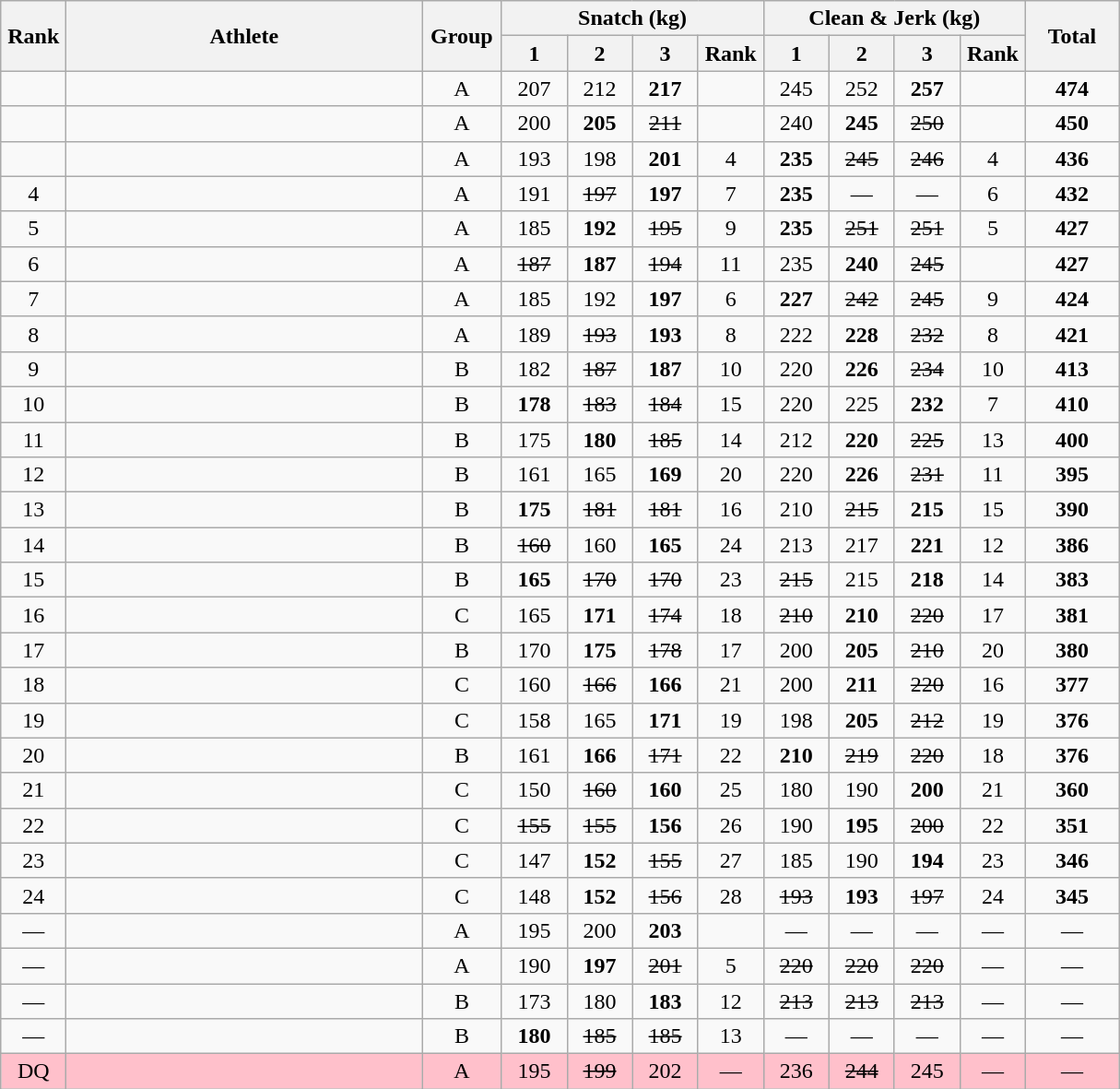<table class = "wikitable" style="text-align:center;">
<tr>
<th rowspan=2 width=40>Rank</th>
<th rowspan=2 width=250>Athlete</th>
<th rowspan=2 width=50>Group</th>
<th colspan=4>Snatch (kg)</th>
<th colspan=4>Clean & Jerk (kg)</th>
<th rowspan=2 width=60>Total</th>
</tr>
<tr>
<th width=40>1</th>
<th width=40>2</th>
<th width=40>3</th>
<th width=40>Rank</th>
<th width=40>1</th>
<th width=40>2</th>
<th width=40>3</th>
<th width=40>Rank</th>
</tr>
<tr>
<td></td>
<td align=left></td>
<td>A</td>
<td>207</td>
<td>212</td>
<td><strong>217</strong></td>
<td></td>
<td>245</td>
<td>252</td>
<td><strong>257</strong></td>
<td></td>
<td><strong>474</strong></td>
</tr>
<tr>
<td></td>
<td align=left></td>
<td>A</td>
<td>200</td>
<td><strong>205</strong></td>
<td><s>211 </s></td>
<td></td>
<td>240</td>
<td><strong>245</strong></td>
<td><s>250 </s></td>
<td></td>
<td><strong>450</strong></td>
</tr>
<tr>
<td></td>
<td align=left></td>
<td>A</td>
<td>193</td>
<td>198</td>
<td><strong>201</strong></td>
<td>4</td>
<td><strong>235</strong></td>
<td><s>245 </s></td>
<td><s>246 </s></td>
<td>4</td>
<td><strong>436</strong></td>
</tr>
<tr>
<td>4</td>
<td align=left></td>
<td>A</td>
<td>191</td>
<td><s>197 </s></td>
<td><strong>197</strong></td>
<td>7</td>
<td><strong>235</strong></td>
<td>—</td>
<td>—</td>
<td>6</td>
<td><strong>432</strong></td>
</tr>
<tr>
<td>5</td>
<td align=left></td>
<td>A</td>
<td>185</td>
<td><strong>192</strong></td>
<td><s>195 </s></td>
<td>9</td>
<td><strong>235</strong></td>
<td><s>251 </s></td>
<td><s>251 </s></td>
<td>5</td>
<td><strong>427</strong></td>
</tr>
<tr>
<td>6</td>
<td align=left></td>
<td>A</td>
<td><s>187 </s></td>
<td><strong>187</strong></td>
<td><s>194</s></td>
<td>11</td>
<td>235</td>
<td><strong>240</strong></td>
<td><s>245 </s></td>
<td></td>
<td><strong>427</strong></td>
</tr>
<tr>
<td>7</td>
<td align=left></td>
<td>A</td>
<td>185</td>
<td>192</td>
<td><strong>197</strong></td>
<td>6</td>
<td><strong>227</strong></td>
<td><s>242 </s></td>
<td><s>245 </s></td>
<td>9</td>
<td><strong>424</strong></td>
</tr>
<tr>
<td>8</td>
<td align=left></td>
<td>A</td>
<td>189</td>
<td><s>193 </s></td>
<td><strong>193</strong></td>
<td>8</td>
<td>222</td>
<td><strong>228</strong></td>
<td><s>232 </s></td>
<td>8</td>
<td><strong>421</strong></td>
</tr>
<tr>
<td>9</td>
<td align=left></td>
<td>B</td>
<td>182</td>
<td><s>187</s></td>
<td><strong>187</strong></td>
<td>10</td>
<td>220</td>
<td><strong>226</strong></td>
<td><s>234 </s></td>
<td>10</td>
<td><strong>413</strong></td>
</tr>
<tr>
<td>10</td>
<td align=left></td>
<td>B</td>
<td><strong>178</strong></td>
<td><s>183 </s></td>
<td><s>184</s></td>
<td>15</td>
<td>220</td>
<td>225</td>
<td><strong>232</strong></td>
<td>7</td>
<td><strong>410</strong></td>
</tr>
<tr>
<td>11</td>
<td align=left></td>
<td>B</td>
<td>175</td>
<td><strong>180</strong></td>
<td><s>185 </s></td>
<td>14</td>
<td>212</td>
<td><strong>220</strong></td>
<td><s>225 </s></td>
<td>13</td>
<td><strong>400</strong></td>
</tr>
<tr>
<td>12</td>
<td align=left></td>
<td>B</td>
<td>161</td>
<td>165</td>
<td><strong>169</strong></td>
<td>20</td>
<td>220</td>
<td><strong>226</strong></td>
<td><s>231 </s></td>
<td>11</td>
<td><strong>395</strong></td>
</tr>
<tr>
<td>13</td>
<td align=left></td>
<td>B</td>
<td><strong>175</strong></td>
<td><s>181 </s></td>
<td><s>181</s></td>
<td>16</td>
<td>210</td>
<td><s>215 </s></td>
<td><strong>215</strong></td>
<td>15</td>
<td><strong>390</strong></td>
</tr>
<tr>
<td>14</td>
<td align=left></td>
<td>B</td>
<td><s>160 </s></td>
<td>160</td>
<td><strong>165</strong></td>
<td>24</td>
<td>213</td>
<td>217</td>
<td><strong>221</strong></td>
<td>12</td>
<td><strong>386</strong></td>
</tr>
<tr>
<td>15</td>
<td align=left></td>
<td>B</td>
<td><strong>165</strong></td>
<td><s>170 </s></td>
<td><s>170 </s></td>
<td>23</td>
<td><s>215 </s></td>
<td>215</td>
<td><strong>218</strong></td>
<td>14</td>
<td><strong>383</strong></td>
</tr>
<tr>
<td>16</td>
<td align=left></td>
<td>C</td>
<td>165</td>
<td><strong>171</strong></td>
<td><s>174 </s></td>
<td>18</td>
<td><s>210 </s></td>
<td><strong>210</strong></td>
<td><s>220 </s></td>
<td>17</td>
<td><strong>381</strong></td>
</tr>
<tr>
<td>17</td>
<td align=left></td>
<td>B</td>
<td>170</td>
<td><strong>175</strong></td>
<td><s>178 </s></td>
<td>17</td>
<td>200</td>
<td><strong>205</strong></td>
<td><s>210 </s></td>
<td>20</td>
<td><strong>380</strong></td>
</tr>
<tr>
<td>18</td>
<td align=left></td>
<td>C</td>
<td>160</td>
<td><s> 166 </s></td>
<td><strong>166</strong></td>
<td>21</td>
<td>200</td>
<td><strong>211</strong></td>
<td><s>220 </s></td>
<td>16</td>
<td><strong>377</strong></td>
</tr>
<tr>
<td>19</td>
<td align=left></td>
<td>C</td>
<td>158</td>
<td>165</td>
<td><strong>171</strong></td>
<td>19</td>
<td>198</td>
<td><strong>205</strong></td>
<td><s>212 </s></td>
<td>19</td>
<td><strong>376</strong></td>
</tr>
<tr>
<td>20</td>
<td align=left></td>
<td>B</td>
<td>161</td>
<td><strong>166</strong></td>
<td><s>171 </s></td>
<td>22</td>
<td><strong>210</strong></td>
<td><s>219 </s></td>
<td><s>220 </s></td>
<td>18</td>
<td><strong>376</strong></td>
</tr>
<tr>
<td>21</td>
<td align=left></td>
<td>C</td>
<td>150</td>
<td><s>160 </s></td>
<td><strong>160</strong></td>
<td>25</td>
<td>180</td>
<td>190</td>
<td><strong>200</strong></td>
<td>21</td>
<td><strong>360</strong></td>
</tr>
<tr>
<td>22</td>
<td align=left></td>
<td>C</td>
<td><s>155 </s></td>
<td><s>155 </s></td>
<td><strong>156</strong></td>
<td>26</td>
<td>190</td>
<td><strong>195</strong></td>
<td><s>200 </s></td>
<td>22</td>
<td><strong>351</strong></td>
</tr>
<tr>
<td>23</td>
<td align=left></td>
<td>C</td>
<td>147</td>
<td><strong>152</strong></td>
<td><s>155 </s></td>
<td>27</td>
<td>185</td>
<td>190</td>
<td><strong>194</strong></td>
<td>23</td>
<td><strong>346</strong></td>
</tr>
<tr>
<td>24</td>
<td align=left></td>
<td>C</td>
<td>148</td>
<td><strong>152</strong></td>
<td><s>156 </s></td>
<td>28</td>
<td><s>193 </s></td>
<td><strong>193</strong></td>
<td><s>197 </s></td>
<td>24</td>
<td><strong>345</strong></td>
</tr>
<tr>
<td>—</td>
<td align=left></td>
<td>A</td>
<td>195</td>
<td>200</td>
<td><strong>203</strong></td>
<td></td>
<td>—</td>
<td>—</td>
<td>—</td>
<td>—</td>
<td>—</td>
</tr>
<tr>
<td>—</td>
<td align=left></td>
<td>A</td>
<td>190</td>
<td><strong>197</strong></td>
<td><s>201 </s></td>
<td>5</td>
<td><s>220 </s></td>
<td><s>220 </s></td>
<td><s>220 </s></td>
<td>—</td>
<td>—</td>
</tr>
<tr>
<td>—</td>
<td align=left></td>
<td>B</td>
<td>173</td>
<td>180</td>
<td><strong>183</strong></td>
<td>12</td>
<td><s>213 </s></td>
<td><s>213  </s></td>
<td><s>213  </s></td>
<td>—</td>
<td>—</td>
</tr>
<tr>
<td>—</td>
<td align=left></td>
<td>B</td>
<td><strong>180</strong></td>
<td><s>185 </s></td>
<td><s>185 </s></td>
<td>13</td>
<td>—</td>
<td>—</td>
<td>—</td>
<td>—</td>
<td>—</td>
</tr>
<tr bgcolor=pink>
<td>DQ</td>
<td align=left></td>
<td>A</td>
<td>195</td>
<td><s>199</s></td>
<td>202</td>
<td>—</td>
<td>236</td>
<td><s>244 </s></td>
<td>245</td>
<td>—</td>
<td>—</td>
</tr>
</table>
